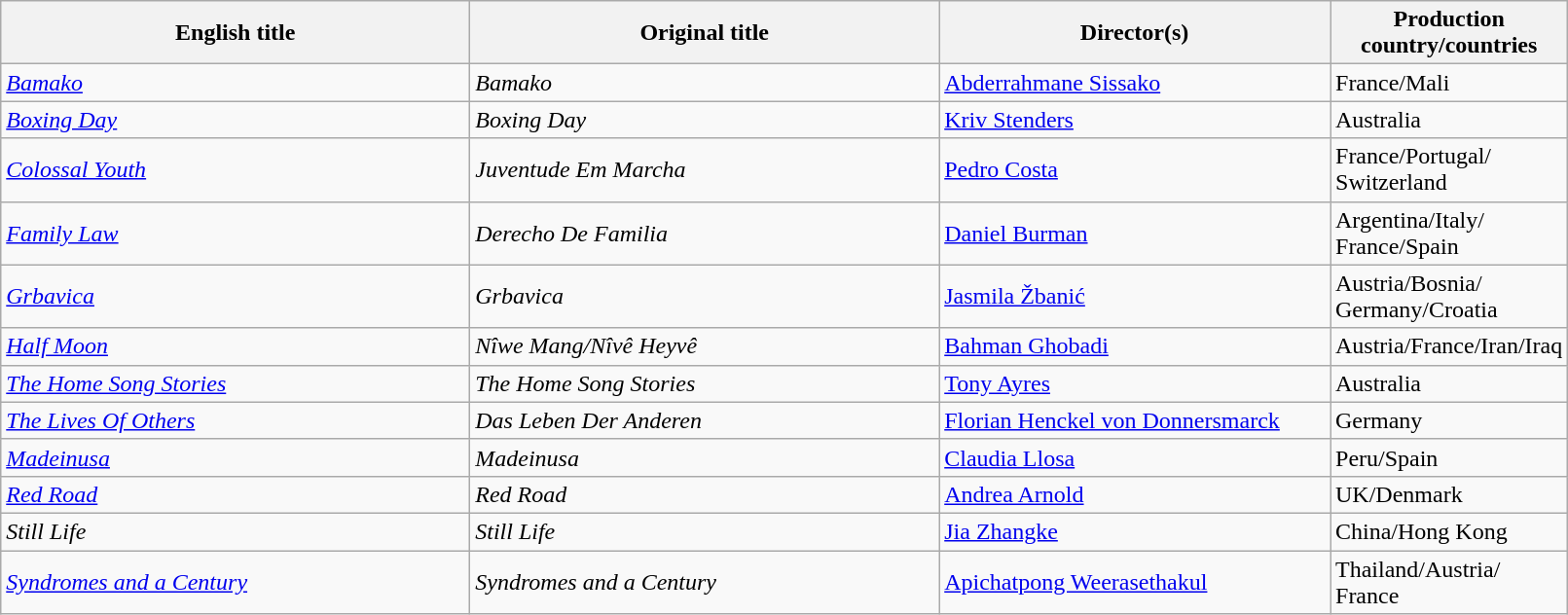<table class="sortable wikitable" width="85%" cellpadding="5">
<tr>
<th width="30%">English title</th>
<th width="30%">Original title</th>
<th width="25%">Director(s)</th>
<th width="15%">Production country/countries</th>
</tr>
<tr>
<td><em><a href='#'>Bamako</a></em></td>
<td><em>Bamako</em></td>
<td><a href='#'>Abderrahmane Sissako</a></td>
<td>France/Mali</td>
</tr>
<tr>
<td><em><a href='#'>Boxing Day</a></em></td>
<td><em>Boxing Day</em></td>
<td><a href='#'>Kriv Stenders</a></td>
<td>Australia</td>
</tr>
<tr>
<td><em><a href='#'>Colossal Youth</a></em></td>
<td><em>Juventude Em Marcha</em></td>
<td><a href='#'>Pedro Costa</a></td>
<td>France/Portugal/ Switzerland</td>
</tr>
<tr>
<td><em><a href='#'>Family Law</a></em></td>
<td><em>Derecho De Familia</em></td>
<td><a href='#'>Daniel Burman</a></td>
<td>Argentina/Italy/ France/Spain</td>
</tr>
<tr>
<td><em><a href='#'>Grbavica</a></em></td>
<td><em>Grbavica</em></td>
<td><a href='#'>Jasmila Žbanić</a></td>
<td>Austria/Bosnia/ Germany/Croatia</td>
</tr>
<tr>
<td><em><a href='#'>Half Moon</a></em></td>
<td><em>Nîwe Mang/Nîvê Heyvê</em></td>
<td><a href='#'>Bahman Ghobadi</a></td>
<td>Austria/France/Iran/Iraq</td>
</tr>
<tr>
<td><em><a href='#'>The Home Song Stories</a></em></td>
<td><em>The Home Song Stories</em></td>
<td><a href='#'>Tony Ayres</a></td>
<td>Australia</td>
</tr>
<tr>
<td><em><a href='#'>The Lives Of Others</a></em></td>
<td><em>Das Leben Der Anderen</em></td>
<td><a href='#'>Florian Henckel von Donnersmarck</a></td>
<td>Germany</td>
</tr>
<tr>
<td><em><a href='#'>Madeinusa</a></em></td>
<td><em>Madeinusa </em></td>
<td><a href='#'>Claudia Llosa</a></td>
<td>Peru/Spain</td>
</tr>
<tr>
<td><em><a href='#'>Red Road</a></em></td>
<td><em>Red Road</em></td>
<td><a href='#'>Andrea Arnold</a></td>
<td>UK/Denmark</td>
</tr>
<tr -style="background:#FFDEAD;">
<td><em>Still Life </em></td>
<td><em>Still Life </em></td>
<td><a href='#'>Jia Zhangke</a></td>
<td>China/Hong Kong</td>
</tr>
<tr>
<td><em><a href='#'>Syndromes and a Century</a></em></td>
<td><em>Syndromes and a Century</em></td>
<td><a href='#'>Apichatpong Weerasethakul</a></td>
<td>Thailand/Austria/ France</td>
</tr>
</table>
